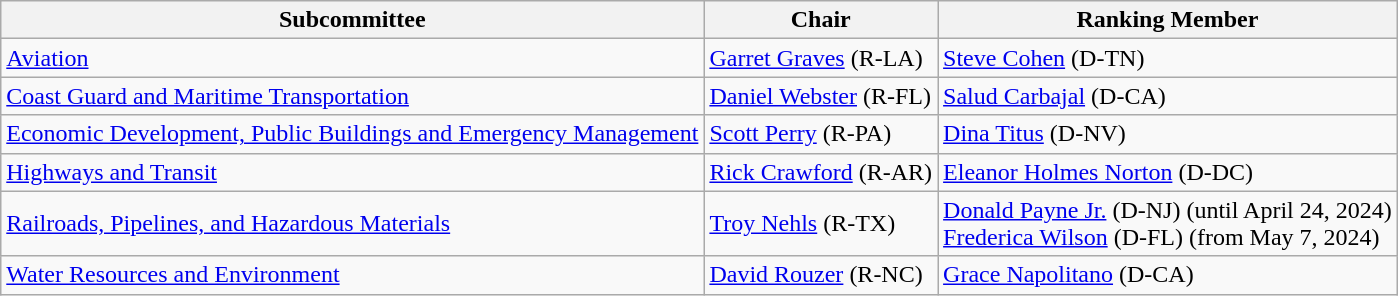<table class="wikitable">
<tr>
<th>Subcommittee</th>
<th>Chair</th>
<th>Ranking Member</th>
</tr>
<tr>
<td><a href='#'>Aviation</a></td>
<td><a href='#'>Garret Graves</a> (R-LA)</td>
<td><a href='#'>Steve Cohen</a> (D-TN)</td>
</tr>
<tr>
<td><a href='#'>Coast Guard and Maritime Transportation</a></td>
<td><a href='#'>Daniel Webster</a> (R-FL)</td>
<td><a href='#'>Salud Carbajal</a> (D-CA)</td>
</tr>
<tr>
<td><a href='#'>Economic Development, Public Buildings and Emergency Management</a></td>
<td><a href='#'>Scott Perry</a> (R-PA)</td>
<td><a href='#'>Dina Titus</a> (D-NV)</td>
</tr>
<tr>
<td><a href='#'>Highways and Transit</a></td>
<td><a href='#'>Rick Crawford</a> (R-AR)</td>
<td><a href='#'>Eleanor Holmes Norton</a> (D-DC)</td>
</tr>
<tr>
<td><a href='#'>Railroads, Pipelines, and Hazardous Materials</a></td>
<td><a href='#'>Troy Nehls</a> (R-TX)</td>
<td><a href='#'>Donald Payne Jr.</a> (D-NJ) (until April 24, 2024)<br><a href='#'>Frederica Wilson</a> (D-FL) (from May 7, 2024)</td>
</tr>
<tr>
<td><a href='#'>Water Resources and Environment</a></td>
<td><a href='#'>David Rouzer</a> (R-NC)</td>
<td><a href='#'>Grace Napolitano</a> (D-CA)</td>
</tr>
</table>
